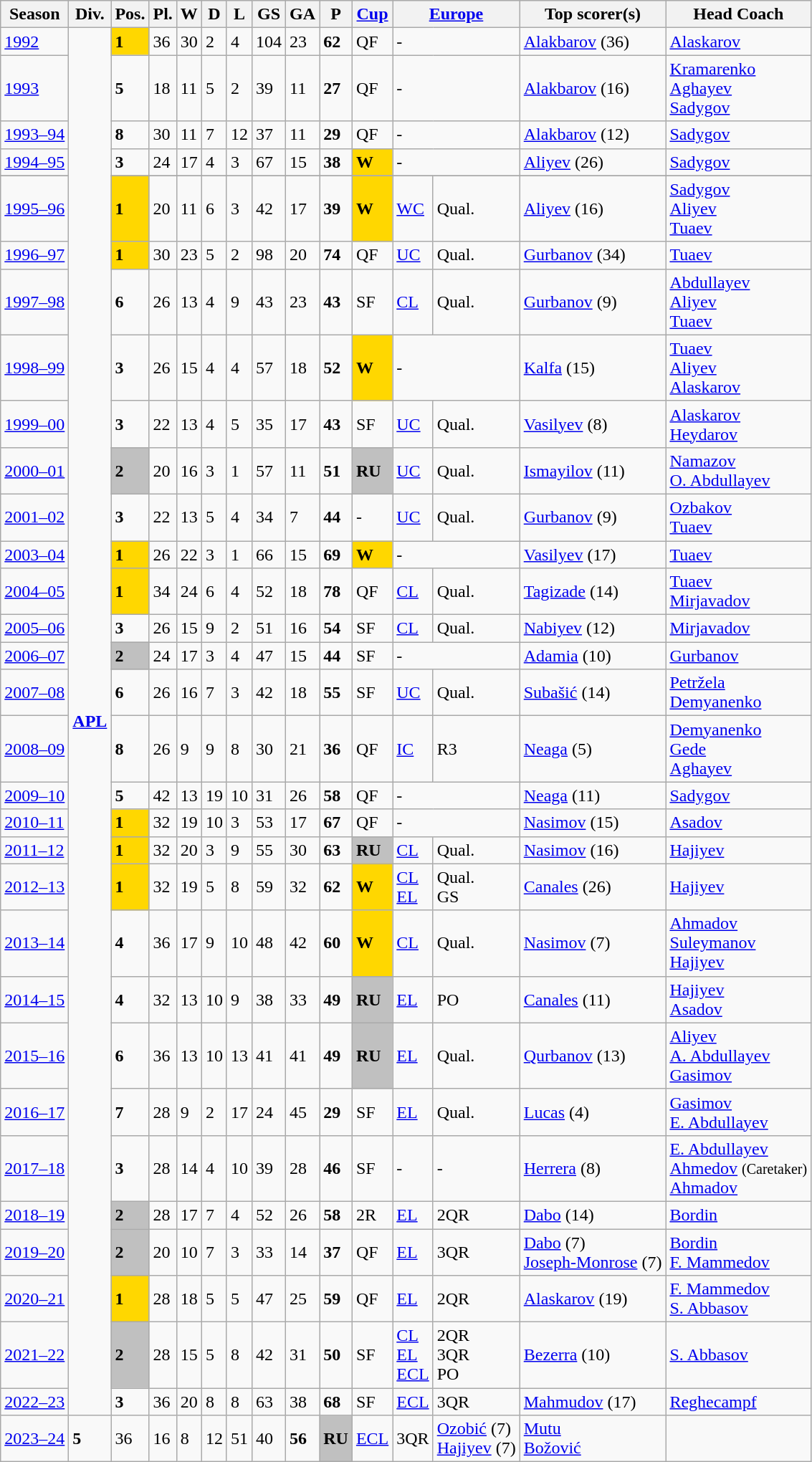<table class="wikitable">
<tr style="background:#efefef;">
<th>Season</th>
<th>Div.</th>
<th>Pos.</th>
<th>Pl.</th>
<th>W</th>
<th>D</th>
<th>L</th>
<th>GS</th>
<th>GA</th>
<th>P</th>
<th><a href='#'>Cup</a></th>
<th colspan=2><a href='#'>Europe</a></th>
<th>Top scorer(s)</th>
<th>Head Coach</th>
</tr>
<tr>
<td><a href='#'>1992</a></td>
<td rowspan="32"><strong><a href='#'>APL</a></strong></td>
<td style="background:gold;"><strong>1</strong></td>
<td>36</td>
<td>30</td>
<td>2</td>
<td>4</td>
<td>104</td>
<td>23</td>
<td><strong>62</strong></td>
<td>QF</td>
<td colspan="2">-</td>
<td align="left"> <a href='#'>Alakbarov</a> (36)</td>
<td align="left"> <a href='#'>Alaskarov</a></td>
</tr>
<tr>
<td><a href='#'>1993</a></td>
<td><strong>5</strong></td>
<td>18</td>
<td>11</td>
<td>5</td>
<td>2</td>
<td>39</td>
<td>11</td>
<td><strong>27</strong></td>
<td>QF</td>
<td colspan="2">-</td>
<td align="left"> <a href='#'>Alakbarov</a> (16)</td>
<td align="left"> <a href='#'>Kramarenko</a>  <br> <a href='#'>Aghayev</a><br>  <a href='#'>Sadygov</a></td>
</tr>
<tr>
<td><a href='#'>1993–94</a></td>
<td><strong>8</strong></td>
<td>30</td>
<td>11</td>
<td>7</td>
<td>12</td>
<td>37</td>
<td>11</td>
<td><strong>29</strong></td>
<td>QF</td>
<td colspan="2">-</td>
<td align="left"> <a href='#'>Alakbarov</a> (12)</td>
<td align="left"> <a href='#'>Sadygov</a></td>
</tr>
<tr>
<td><a href='#'>1994–95</a></td>
<td><strong>3</strong></td>
<td>24</td>
<td>17</td>
<td>4</td>
<td>3</td>
<td>67</td>
<td>15</td>
<td><strong>38</strong></td>
<td style="background:gold;"><strong>W</strong></td>
<td colspan="2">-</td>
<td align="left"> <a href='#'>Aliyev</a> (26)</td>
<td align="left"> <a href='#'>Sadygov</a></td>
</tr>
<tr>
</tr>
<tr>
<td><a href='#'>1995–96</a></td>
<td style="background:gold;"><strong>1</strong></td>
<td>20</td>
<td>11</td>
<td>6</td>
<td>3</td>
<td>42</td>
<td>17</td>
<td><strong>39</strong></td>
<td style="background:gold;"><strong>W</strong></td>
<td><a href='#'>WC</a></td>
<td>Qual.</td>
<td align="left"> <a href='#'>Aliyev</a> (16)</td>
<td align="left"> <a href='#'>Sadygov</a> <br> <a href='#'>Aliyev</a> <br> <a href='#'>Tuaev</a></td>
</tr>
<tr>
<td><a href='#'>1996–97</a></td>
<td style="background:gold;"><strong>1</strong></td>
<td>30</td>
<td>23</td>
<td>5</td>
<td>2</td>
<td>98</td>
<td>20</td>
<td><strong>74</strong></td>
<td>QF</td>
<td><a href='#'>UC</a></td>
<td>Qual.</td>
<td align="left"> <a href='#'>Gurbanov</a> (34)</td>
<td align="left"> <a href='#'>Tuaev</a></td>
</tr>
<tr>
<td><a href='#'>1997–98</a></td>
<td><strong>6</strong></td>
<td>26</td>
<td>13</td>
<td>4</td>
<td>9</td>
<td>43</td>
<td>23</td>
<td><strong>43</strong></td>
<td>SF</td>
<td><a href='#'>CL</a></td>
<td>Qual.</td>
<td align="left"> <a href='#'>Gurbanov</a> (9)</td>
<td align="left"> <a href='#'>Abdullayev</a> <br> <a href='#'>Aliyev</a>	<br>  <a href='#'>Tuaev</a></td>
</tr>
<tr>
<td><a href='#'>1998–99</a></td>
<td><strong>3</strong></td>
<td>26</td>
<td>15</td>
<td>4</td>
<td>4</td>
<td>57</td>
<td>18</td>
<td><strong>52</strong></td>
<td style="background:gold;"><strong>W</strong></td>
<td colspan="2">-</td>
<td align="left"> <a href='#'>Kalfa</a> (15)</td>
<td align="left"> <a href='#'>Tuaev</a> <br> <a href='#'>Aliyev</a> <br> <a href='#'>Alaskarov</a></td>
</tr>
<tr>
<td><a href='#'>1999–00</a></td>
<td style="background:bronze;"><strong>3</strong></td>
<td>22</td>
<td>13</td>
<td>4</td>
<td>5</td>
<td>35</td>
<td>17</td>
<td><strong>43</strong></td>
<td>SF</td>
<td><a href='#'>UC</a></td>
<td>Qual.</td>
<td align="left"> <a href='#'>Vasilyev</a> (8)</td>
<td align="left"> <a href='#'>Alaskarov</a><br> <a href='#'>Heydarov</a></td>
</tr>
<tr>
<td><a href='#'>2000–01</a></td>
<td style="background:silver;"><strong>2</strong></td>
<td>20</td>
<td>16</td>
<td>3</td>
<td>1</td>
<td>57</td>
<td>11</td>
<td><strong>51</strong></td>
<td style="background:silver;"><strong>RU</strong></td>
<td><a href='#'>UC</a></td>
<td>Qual.</td>
<td align="left"> <a href='#'>Ismayilov</a> (11)</td>
<td align="left"> <a href='#'>Namazov</a><br> <a href='#'>O. Abdullayev</a></td>
</tr>
<tr>
<td><a href='#'>2001–02</a></td>
<td style="background:bronze;"><strong>3</strong></td>
<td>22</td>
<td>13</td>
<td>5</td>
<td>4</td>
<td>34</td>
<td>7</td>
<td><strong>44</strong></td>
<td colspan="1">-</td>
<td align="left"><a href='#'>UC</a></td>
<td>Qual.</td>
<td align="left"> <a href='#'>Gurbanov</a> (9)</td>
<td align="left"> <a href='#'>Ozbakov</a> <br> <a href='#'>Tuaev</a></td>
</tr>
<tr>
<td><a href='#'>2003–04</a></td>
<td style="background:gold;"><strong>1</strong></td>
<td>26</td>
<td>22</td>
<td>3</td>
<td>1</td>
<td>66</td>
<td>15</td>
<td><strong>69</strong></td>
<td style="background:gold;"><strong>W</strong></td>
<td colspan="2">-</td>
<td align="left"> <a href='#'>Vasilyev</a> (17)</td>
<td align="left"> <a href='#'>Tuaev</a></td>
</tr>
<tr>
<td><a href='#'>2004–05</a></td>
<td style="background:gold;"><strong>1</strong></td>
<td>34</td>
<td>24</td>
<td>6</td>
<td>4</td>
<td>52</td>
<td>18</td>
<td><strong>78</strong></td>
<td>QF</td>
<td><a href='#'>CL</a></td>
<td>Qual.</td>
<td align="left"> <a href='#'>Tagizade</a> (14)</td>
<td align="left"> <a href='#'>Tuaev</a><br>	  <a href='#'>Mirjavadov</a></td>
</tr>
<tr>
<td><a href='#'>2005–06</a></td>
<td style="background:bronze;"><strong>3</strong></td>
<td>26</td>
<td>15</td>
<td>9</td>
<td>2</td>
<td>51</td>
<td>16</td>
<td><strong>54</strong></td>
<td>SF</td>
<td><a href='#'>CL</a></td>
<td>Qual.</td>
<td align="left"> <a href='#'>Nabiyev</a> (12)</td>
<td align="left"> <a href='#'>Mirjavadov</a></td>
</tr>
<tr>
<td><a href='#'>2006–07</a></td>
<td style="background:silver;"><strong>2</strong></td>
<td>24</td>
<td>17</td>
<td>3</td>
<td>4</td>
<td>47</td>
<td>15</td>
<td><strong>44</strong></td>
<td>SF</td>
<td colspan="2">-</td>
<td align="left"> <a href='#'>Adamia</a> (10)</td>
<td align="left"> <a href='#'>Gurbanov</a></td>
</tr>
<tr>
<td><a href='#'>2007–08</a></td>
<td style="background:bronze;"><strong>6</strong></td>
<td>26</td>
<td>16</td>
<td>7</td>
<td>3</td>
<td>42</td>
<td>18</td>
<td><strong>55</strong></td>
<td>SF</td>
<td><a href='#'>UC</a></td>
<td>Qual.</td>
<td align="left"> <a href='#'>Subašić</a> (14)</td>
<td align="left"> <a href='#'>Petržela</a> <br> <a href='#'>Demyanenko</a></td>
</tr>
<tr>
<td><a href='#'>2008–09</a></td>
<td style="background:bronze;"><strong>8</strong></td>
<td>26</td>
<td>9</td>
<td>9</td>
<td>8</td>
<td>30</td>
<td>21</td>
<td><strong>36</strong></td>
<td>QF</td>
<td><a href='#'>IC</a></td>
<td>R3</td>
<td align="left"> <a href='#'>Neaga</a> (5)</td>
<td align="left"> <a href='#'>Demyanenko</a> <br> <a href='#'>Gede</a> <br> <a href='#'>Aghayev</a></td>
</tr>
<tr>
<td><a href='#'>2009–10</a></td>
<td><strong>5</strong></td>
<td>42</td>
<td>13</td>
<td>19</td>
<td>10</td>
<td>31</td>
<td>26</td>
<td><strong>58</strong></td>
<td>QF</td>
<td colspan="2">-</td>
<td align="left"> <a href='#'>Neaga</a> (11)</td>
<td align="left"> <a href='#'>Sadygov</a></td>
</tr>
<tr>
<td><a href='#'>2010–11</a></td>
<td style="background:gold;"><strong>1</strong></td>
<td>32</td>
<td>19</td>
<td>10</td>
<td>3</td>
<td>53</td>
<td>17</td>
<td><strong>67</strong></td>
<td>QF</td>
<td colspan="2">-</td>
<td align="left"> <a href='#'>Nasimov</a> (15)</td>
<td align="left"> <a href='#'>Asadov</a></td>
</tr>
<tr>
<td><a href='#'>2011–12</a></td>
<td style="background:gold;"><strong>1</strong></td>
<td>32</td>
<td>20</td>
<td>3</td>
<td>9</td>
<td>55</td>
<td>30</td>
<td><strong>63</strong></td>
<td style="background:silver;"><strong>RU</strong></td>
<td><a href='#'>CL</a></td>
<td>Qual.</td>
<td align="left"> <a href='#'>Nasimov</a> (16)</td>
<td align="left"> <a href='#'>Hajiyev</a></td>
</tr>
<tr>
<td><a href='#'>2012–13</a></td>
<td style="background:gold;"><strong>1</strong></td>
<td>32</td>
<td>19</td>
<td>5</td>
<td>8</td>
<td>59</td>
<td>32</td>
<td><strong>62</strong></td>
<td style="background:gold;"><strong>W</strong></td>
<td><a href='#'>CL</a> <br> <a href='#'>EL</a></td>
<td>Qual. <br>GS</td>
<td align="left"> <a href='#'>Canales</a> (26)</td>
<td align="left"> <a href='#'>Hajiyev</a></td>
</tr>
<tr>
<td><a href='#'>2013–14</a></td>
<td><strong>4</strong></td>
<td>36</td>
<td>17</td>
<td>9</td>
<td>10</td>
<td>48</td>
<td>42</td>
<td><strong>60</strong></td>
<td style="background:gold;"><strong>W</strong></td>
<td><a href='#'>CL</a></td>
<td>Qual.</td>
<td align="left"> <a href='#'>Nasimov</a> (7)</td>
<td align="left"> <a href='#'>Ahmadov</a> <br>  <a href='#'>Suleymanov</a> <br> <a href='#'>Hajiyev</a></td>
</tr>
<tr>
<td><a href='#'>2014–15</a></td>
<td><strong>4</strong></td>
<td>32</td>
<td>13</td>
<td>10</td>
<td>9</td>
<td>38</td>
<td>33</td>
<td><strong>49</strong></td>
<td style="background:silver;"><strong>RU</strong></td>
<td><a href='#'>EL</a></td>
<td>PO</td>
<td align="left"> <a href='#'>Canales</a> (11)</td>
<td align="left"> <a href='#'>Hajiyev</a> <br>  <a href='#'>Asadov</a></td>
</tr>
<tr>
<td><a href='#'>2015–16</a></td>
<td><strong>6</strong></td>
<td>36</td>
<td>13</td>
<td>10</td>
<td>13</td>
<td>41</td>
<td>41</td>
<td><strong>49</strong></td>
<td style="background:silver;"><strong>RU</strong></td>
<td><a href='#'>EL</a></td>
<td>Qual.</td>
<td align="left"> <a href='#'>Qurbanov</a> (13)</td>
<td align="left"> <a href='#'>Aliyev</a> <br>  <a href='#'>A. Abdullayev</a> <br>  <a href='#'>Gasimov</a></td>
</tr>
<tr>
<td><a href='#'>2016–17</a></td>
<td><strong>7</strong></td>
<td>28</td>
<td>9</td>
<td>2</td>
<td>17</td>
<td>24</td>
<td>45</td>
<td><strong>29</strong></td>
<td>SF</td>
<td><a href='#'>EL</a></td>
<td>Qual.</td>
<td align="left"> <a href='#'>Lucas</a> (4)</td>
<td align="left"> <a href='#'>Gasimov</a> <br>  <a href='#'>E. Abdullayev</a></td>
</tr>
<tr>
<td><a href='#'>2017–18</a></td>
<td style="background:bronze;"><strong>3</strong></td>
<td>28</td>
<td>14</td>
<td>4</td>
<td>10</td>
<td>39</td>
<td>28</td>
<td><strong>46</strong></td>
<td>SF</td>
<td>-</td>
<td>-</td>
<td align="left"> <a href='#'>Herrera</a> (8)</td>
<td align="left"> <a href='#'>E. Abdullayev</a> <br>  <a href='#'>Ahmedov</a> <small>(Caretaker)</small> <br>  <a href='#'>Ahmadov</a></td>
</tr>
<tr>
<td><a href='#'>2018–19</a></td>
<td style="background:silver;"><strong>2</strong></td>
<td>28</td>
<td>17</td>
<td>7</td>
<td>4</td>
<td>52</td>
<td>26</td>
<td><strong>58</strong></td>
<td>2R</td>
<td><a href='#'>EL</a></td>
<td>2QR</td>
<td align="left"> <a href='#'>Dabo</a> (14)</td>
<td align="left"> <a href='#'>Bordin</a></td>
</tr>
<tr>
<td><a href='#'>2019–20</a></td>
<td style="background:silver;"><strong>2</strong></td>
<td>20</td>
<td>10</td>
<td>7</td>
<td>3</td>
<td>33</td>
<td>14</td>
<td><strong>37</strong></td>
<td>QF</td>
<td><a href='#'>EL</a></td>
<td>3QR</td>
<td align="left"> <a href='#'>Dabo</a> (7) <br>  <a href='#'>Joseph-Monrose</a> (7)</td>
<td align="left"> <a href='#'>Bordin</a> <br>  <a href='#'>F. Mammedov</a></td>
</tr>
<tr>
<td><a href='#'>2020–21</a></td>
<td style="background:gold;"><strong>1</strong></td>
<td>28</td>
<td>18</td>
<td>5</td>
<td>5</td>
<td>47</td>
<td>25</td>
<td><strong>59</strong></td>
<td>QF</td>
<td><a href='#'>EL</a></td>
<td>2QR</td>
<td align="left"> <a href='#'>Alaskarov</a> (19)</td>
<td align="left"> <a href='#'>F. Mammedov</a> <br>  <a href='#'>S. Abbasov</a></td>
</tr>
<tr>
<td><a href='#'>2021–22</a></td>
<td style="background:silver;"><strong>2</strong></td>
<td>28</td>
<td>15</td>
<td>5</td>
<td>8</td>
<td>42</td>
<td>31</td>
<td><strong>50</strong></td>
<td>SF</td>
<td><a href='#'>CL</a><br><a href='#'>EL</a><br><a href='#'>ECL</a></td>
<td>2QR <br> 3QR <br> PO</td>
<td align="left"> <a href='#'>Bezerra</a> (10)</td>
<td align="left"> <a href='#'>S. Abbasov</a></td>
</tr>
<tr>
<td><a href='#'>2022–23</a></td>
<td style="background:bronze;"><strong>3</strong></td>
<td>36</td>
<td>20</td>
<td>8</td>
<td>8</td>
<td>63</td>
<td>38</td>
<td><strong>68</strong></td>
<td>SF</td>
<td><a href='#'>ECL</a></td>
<td>3QR</td>
<td align="left"> <a href='#'>Mahmudov</a> (17)</td>
<td align="left"> <a href='#'>Reghecampf</a></td>
</tr>
<tr>
<td><a href='#'>2023–24</a></td>
<td><strong>5</strong></td>
<td>36</td>
<td>16</td>
<td>8</td>
<td>12</td>
<td>51</td>
<td>40</td>
<td><strong>56</strong></td>
<td style="background:silver;"><strong>RU</strong></td>
<td><a href='#'>ECL</a></td>
<td>3QR</td>
<td align="left"> <a href='#'>Ozobić</a> (7) <br>  <a href='#'>Hajiyev</a> (7)</td>
<td align="left"> <a href='#'>Mutu</a> <br>  <a href='#'>Božović</a></td>
</tr>
</table>
